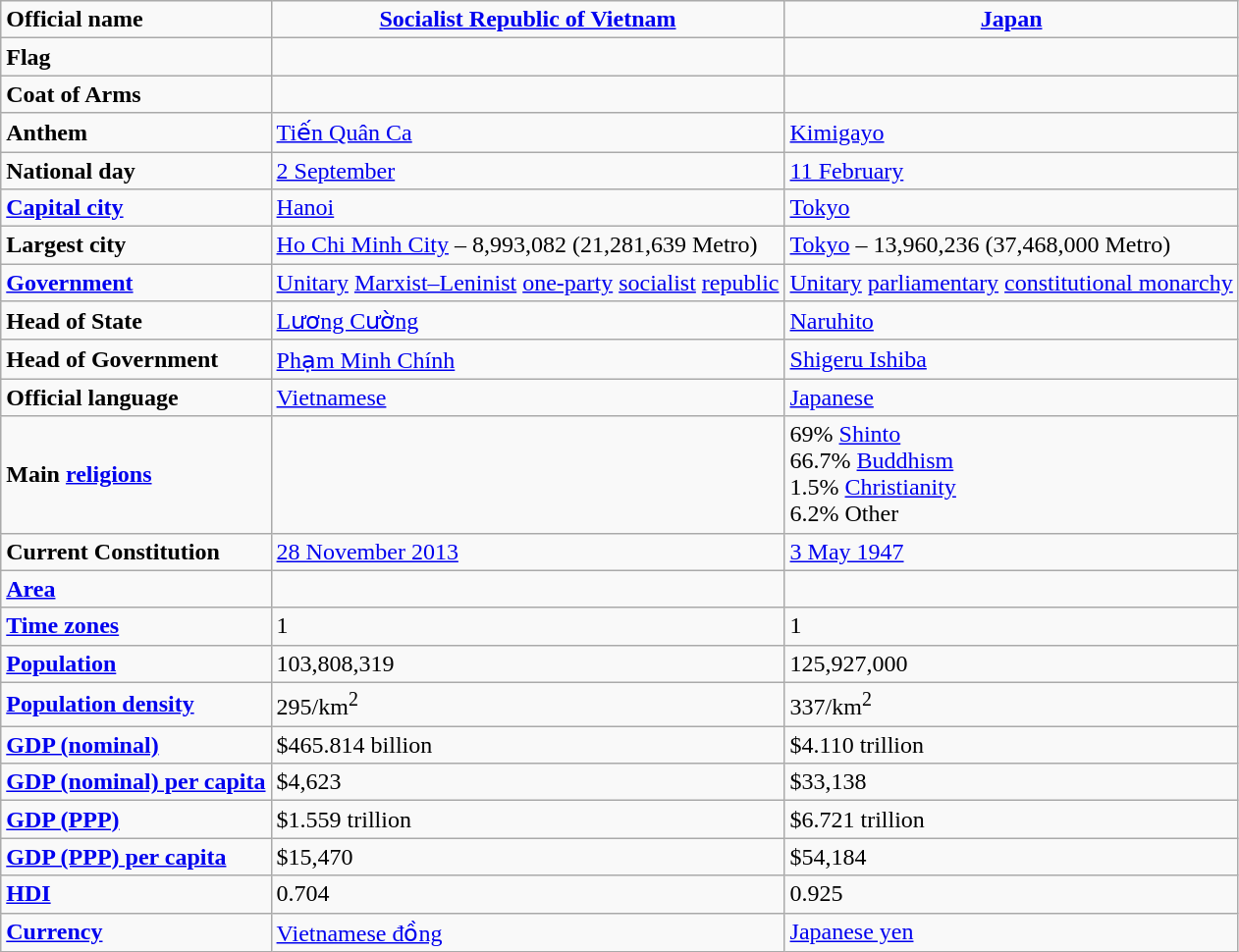<table class="wikitable">
<tr>
<td><strong>Official name</strong></td>
<td style="text-align:center"><strong><a href='#'>Socialist Republic of Vietnam</a></strong></td>
<td style="text-align:center"><strong><a href='#'>Japan</a></strong></td>
</tr>
<tr>
<td><strong>Flag</strong></td>
<td style="text-align:center"></td>
<td style="text-align:center"></td>
</tr>
<tr>
<td><strong>Coat of Arms</strong></td>
<td style="text-align:center"></td>
<td style="text-align:center"></td>
</tr>
<tr>
<td><strong>Anthem</strong></td>
<td><a href='#'>Tiến Quân Ca</a></td>
<td><a href='#'>Kimigayo</a></td>
</tr>
<tr>
<td><strong>National day</strong></td>
<td><a href='#'>2 September</a></td>
<td><a href='#'>11 February</a></td>
</tr>
<tr>
<td><strong><a href='#'>Capital city</a></strong></td>
<td><a href='#'>Hanoi</a></td>
<td><a href='#'>Tokyo</a></td>
</tr>
<tr>
<td><strong>Largest city</strong></td>
<td><a href='#'>Ho Chi Minh City</a> – 8,993,082 (21,281,639 Metro)</td>
<td><a href='#'>Tokyo</a> – 13,960,236 (37,468,000 Metro)</td>
</tr>
<tr>
<td><strong><a href='#'>Government</a></strong></td>
<td><a href='#'>Unitary</a> <a href='#'>Marxist–Leninist</a> <a href='#'>one-party</a> <a href='#'>socialist</a> <a href='#'>republic</a></td>
<td><a href='#'>Unitary</a> <a href='#'>parliamentary</a> <a href='#'>constitutional monarchy</a></td>
</tr>
<tr>
<td><strong>Head of State</strong></td>
<td><a href='#'>Lương Cường</a></td>
<td><a href='#'>Naruhito</a></td>
</tr>
<tr>
<td><strong>Head of Government</strong></td>
<td><a href='#'>Phạm Minh Chính</a></td>
<td><a href='#'>Shigeru Ishiba</a></td>
</tr>
<tr>
<td><strong>Official language</strong></td>
<td><a href='#'>Vietnamese</a></td>
<td><a href='#'>Japanese</a></td>
</tr>
<tr>
<td><strong>Main <a href='#'>religions</a></strong></td>
<td></td>
<td>69% <a href='#'>Shinto</a><br>66.7% <a href='#'>Buddhism</a><br>1.5% <a href='#'>Christianity</a><br>6.2% Other</td>
</tr>
<tr>
<td><strong>Current Constitution</strong></td>
<td><a href='#'>28 November 2013</a></td>
<td><a href='#'>3 May 1947</a></td>
</tr>
<tr>
<td><strong><a href='#'>Area</a></strong></td>
<td></td>
<td></td>
</tr>
<tr>
<td><strong><a href='#'>Time zones</a></strong></td>
<td>1</td>
<td>1</td>
</tr>
<tr>
<td><strong><a href='#'>Population</a></strong></td>
<td>103,808,319</td>
<td>125,927,000</td>
</tr>
<tr>
<td><strong><a href='#'>Population density</a></strong></td>
<td>295/km<sup>2</sup></td>
<td>337/km<sup>2</sup></td>
</tr>
<tr>
<td><strong><a href='#'>GDP (nominal)</a></strong></td>
<td>$465.814 billion</td>
<td>$4.110 trillion</td>
</tr>
<tr>
<td><strong><a href='#'>GDP (nominal) per capita</a></strong></td>
<td>$4,623</td>
<td>$33,138</td>
</tr>
<tr>
<td><strong><a href='#'>GDP (PPP)</a></strong></td>
<td>$1.559 trillion</td>
<td>$6.721 trillion</td>
</tr>
<tr>
<td><strong><a href='#'>GDP (PPP) per capita</a></strong></td>
<td>$15,470</td>
<td>$54,184</td>
</tr>
<tr>
<td><strong><a href='#'>HDI</a></strong></td>
<td>0.704</td>
<td>0.925</td>
</tr>
<tr>
<td><strong><a href='#'>Currency</a></strong></td>
<td><a href='#'>Vietnamese đồng</a></td>
<td><a href='#'>Japanese yen</a></td>
</tr>
</table>
